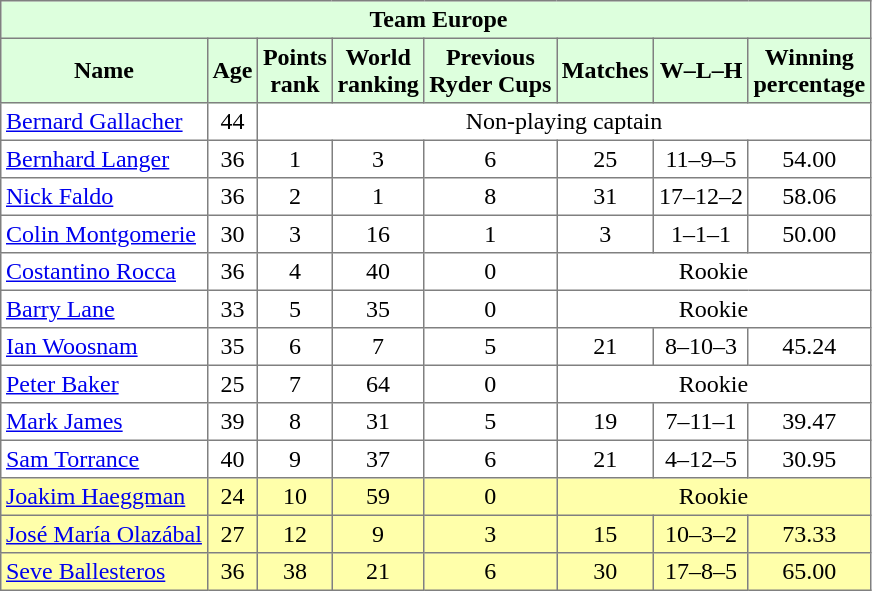<table border="1" cellpadding="3" style="border-collapse: collapse;text-align:center">
<tr style="background:#dfd;">
<td colspan="8"> <strong>Team Europe</strong></td>
</tr>
<tr style="background:#dfd;">
<th>Name</th>
<th>Age</th>
<th>Points<br>rank</th>
<th>World<br>ranking</th>
<th>Previous<br>Ryder Cups</th>
<th>Matches</th>
<th>W–L–H</th>
<th>Winning<br>percentage</th>
</tr>
<tr>
<td align=left> <a href='#'>Bernard Gallacher</a></td>
<td>44</td>
<td colspan="6">Non-playing captain</td>
</tr>
<tr>
<td align=left> <a href='#'>Bernhard Langer</a></td>
<td>36</td>
<td>1</td>
<td>3</td>
<td>6</td>
<td>25</td>
<td>11–9–5</td>
<td>54.00</td>
</tr>
<tr>
<td align=left> <a href='#'>Nick Faldo</a></td>
<td>36</td>
<td>2</td>
<td>1</td>
<td>8</td>
<td>31</td>
<td>17–12–2</td>
<td>58.06</td>
</tr>
<tr>
<td align=left> <a href='#'>Colin Montgomerie</a></td>
<td>30</td>
<td>3</td>
<td>16</td>
<td>1</td>
<td>3</td>
<td>1–1–1</td>
<td>50.00</td>
</tr>
<tr>
<td align=left> <a href='#'>Costantino Rocca</a></td>
<td>36</td>
<td>4</td>
<td>40</td>
<td>0</td>
<td colspan="3">Rookie</td>
</tr>
<tr>
<td align=left> <a href='#'>Barry Lane</a></td>
<td>33</td>
<td>5</td>
<td>35</td>
<td>0</td>
<td colspan="3">Rookie</td>
</tr>
<tr>
<td align=left> <a href='#'>Ian Woosnam</a></td>
<td>35</td>
<td>6</td>
<td>7</td>
<td>5</td>
<td>21</td>
<td>8–10–3</td>
<td>45.24</td>
</tr>
<tr>
<td align=left> <a href='#'>Peter Baker</a></td>
<td>25</td>
<td>7</td>
<td>64</td>
<td>0</td>
<td colspan="3">Rookie</td>
</tr>
<tr>
<td align=left> <a href='#'>Mark James</a></td>
<td>39</td>
<td>8</td>
<td>31</td>
<td>5</td>
<td>19</td>
<td>7–11–1</td>
<td>39.47</td>
</tr>
<tr>
<td align=left> <a href='#'>Sam Torrance</a></td>
<td>40</td>
<td>9</td>
<td>37</td>
<td>6</td>
<td>21</td>
<td>4–12–5</td>
<td>30.95</td>
</tr>
<tr style="background:#ffa;">
<td align=left> <a href='#'>Joakim Haeggman</a></td>
<td>24</td>
<td>10</td>
<td>59</td>
<td>0</td>
<td colspan="3">Rookie</td>
</tr>
<tr style="background:#ffa;">
<td align=left> <a href='#'>José María Olazábal</a></td>
<td>27</td>
<td>12</td>
<td>9</td>
<td>3</td>
<td>15</td>
<td>10–3–2</td>
<td>73.33</td>
</tr>
<tr style="background:#ffa;">
<td align=left> <a href='#'>Seve Ballesteros</a></td>
<td>36</td>
<td>38</td>
<td>21</td>
<td>6</td>
<td>30</td>
<td>17–8–5</td>
<td>65.00</td>
</tr>
</table>
